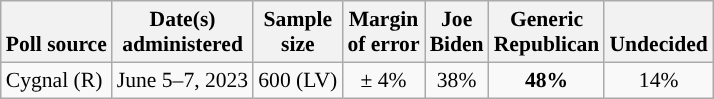<table class="wikitable sortable mw-datatable" style="font-size:90%;text-align:center;line-height:17px">
<tr valign=bottom>
<th>Poll source</th>
<th>Date(s)<br>administered</th>
<th>Sample<br>size</th>
<th>Margin<br>of error</th>
<th class="unsortable">Joe<br>Biden<br></th>
<th class="unsortable">Generic<br>Republican</th>
<th class="unsortable">Undecided</th>
</tr>
<tr>
<td style="text-align:left;">Cygnal (R)</td>
<td data-sort-value=2023-04-27>June 5–7, 2023</td>
<td>600 (LV)</td>
<td>± 4%</td>
<td>38%</td>
<td style="background-color:"><strong>48%</strong></td>
<td>14%</td>
</tr>
</table>
